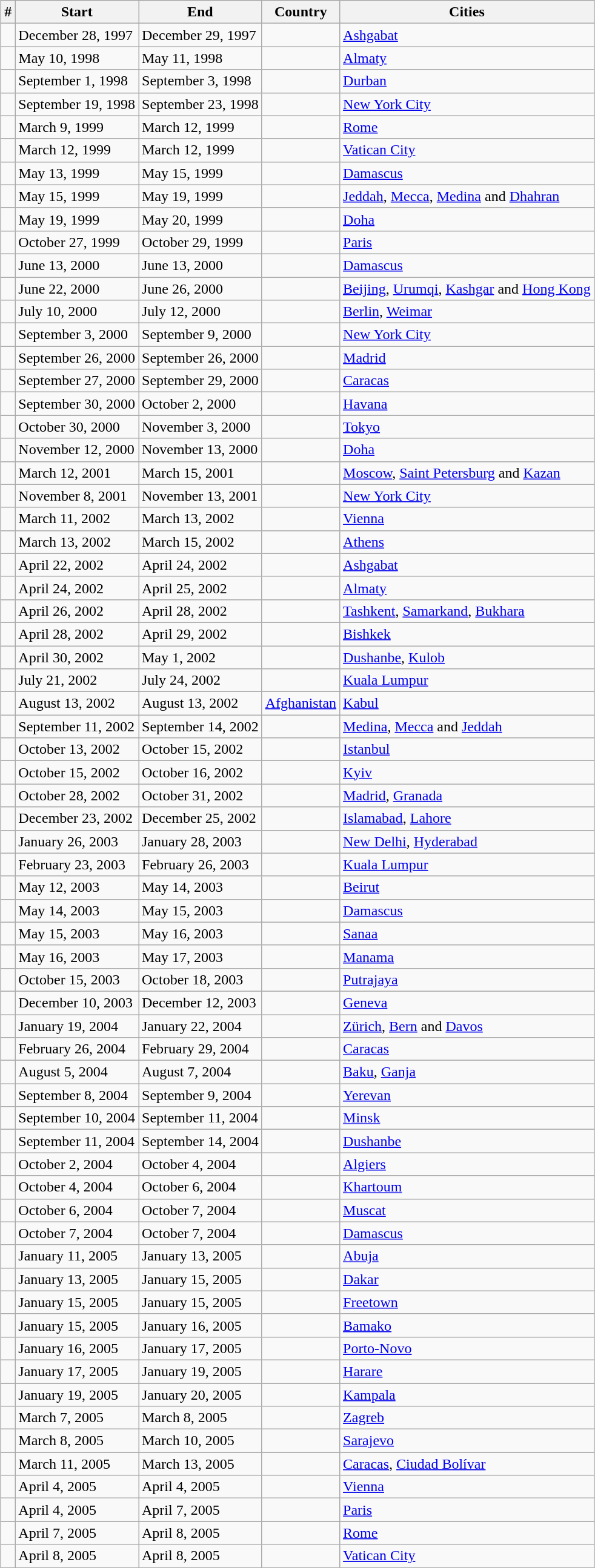<table class="wikitable sortable collapsible collapsed" style="margin:1em auto 1em auto;">
<tr>
<th>#</th>
<th class="unsortable">Start</th>
<th class="unsortable">End</th>
<th>Country</th>
<th class="unsortable">Cities</th>
</tr>
<tr>
<td></td>
<td>December 28, 1997</td>
<td>December 29, 1997</td>
<td></td>
<td><a href='#'>Ashgabat</a></td>
</tr>
<tr>
<td></td>
<td>May 10, 1998</td>
<td>May 11, 1998</td>
<td></td>
<td><a href='#'>Almaty</a></td>
</tr>
<tr>
<td></td>
<td>September 1, 1998</td>
<td>September 3, 1998</td>
<td></td>
<td><a href='#'>Durban</a></td>
</tr>
<tr>
<td></td>
<td>September 19, 1998</td>
<td>September 23, 1998</td>
<td></td>
<td><a href='#'>New York City</a></td>
</tr>
<tr>
<td></td>
<td>March 9, 1999</td>
<td>March 12, 1999</td>
<td></td>
<td><a href='#'>Rome</a></td>
</tr>
<tr>
<td></td>
<td>March 12, 1999</td>
<td>March 12, 1999</td>
<td></td>
<td><a href='#'>Vatican City</a></td>
</tr>
<tr>
<td></td>
<td>May 13, 1999</td>
<td>May 15, 1999</td>
<td></td>
<td><a href='#'>Damascus</a></td>
</tr>
<tr>
<td></td>
<td>May 15, 1999</td>
<td>May 19, 1999</td>
<td></td>
<td><a href='#'>Jeddah</a>, <a href='#'>Mecca</a>, <a href='#'>Medina</a> and <a href='#'>Dhahran</a></td>
</tr>
<tr>
<td></td>
<td>May 19, 1999</td>
<td>May 20, 1999</td>
<td></td>
<td><a href='#'>Doha</a></td>
</tr>
<tr>
<td></td>
<td>October 27, 1999</td>
<td>October 29, 1999</td>
<td></td>
<td><a href='#'>Paris</a></td>
</tr>
<tr>
<td></td>
<td>June 13, 2000</td>
<td>June 13, 2000</td>
<td></td>
<td><a href='#'>Damascus</a></td>
</tr>
<tr>
<td></td>
<td>June 22, 2000</td>
<td>June 26, 2000</td>
<td></td>
<td><a href='#'>Beijing</a>, <a href='#'>Urumqi</a>, <a href='#'>Kashgar</a> and <a href='#'>Hong Kong</a></td>
</tr>
<tr>
<td></td>
<td>July 10, 2000</td>
<td>July 12, 2000</td>
<td></td>
<td><a href='#'>Berlin</a>, <a href='#'>Weimar</a></td>
</tr>
<tr>
<td></td>
<td>September 3, 2000</td>
<td>September 9, 2000</td>
<td></td>
<td><a href='#'>New York City</a></td>
</tr>
<tr>
<td></td>
<td>September 26, 2000</td>
<td>September 26, 2000</td>
<td></td>
<td><a href='#'>Madrid</a></td>
</tr>
<tr>
<td></td>
<td>September 27, 2000</td>
<td>September 29, 2000</td>
<td></td>
<td><a href='#'>Caracas</a></td>
</tr>
<tr>
<td></td>
<td>September 30, 2000</td>
<td>October 2, 2000</td>
<td></td>
<td><a href='#'>Havana</a></td>
</tr>
<tr>
<td></td>
<td>October 30, 2000</td>
<td>November 3, 2000</td>
<td></td>
<td><a href='#'>Tokyo</a></td>
</tr>
<tr>
<td></td>
<td>November 12, 2000</td>
<td>November 13, 2000</td>
<td></td>
<td><a href='#'>Doha</a></td>
</tr>
<tr>
<td></td>
<td>March 12, 2001</td>
<td>March 15, 2001</td>
<td></td>
<td><a href='#'>Moscow</a>, <a href='#'>Saint Petersburg</a> and <a href='#'>Kazan</a></td>
</tr>
<tr>
<td></td>
<td>November 8, 2001</td>
<td>November 13, 2001</td>
<td></td>
<td><a href='#'>New York City</a></td>
</tr>
<tr>
<td></td>
<td>March 11, 2002</td>
<td>March 13, 2002</td>
<td></td>
<td><a href='#'>Vienna</a></td>
</tr>
<tr>
<td></td>
<td>March 13, 2002</td>
<td>March 15, 2002</td>
<td></td>
<td><a href='#'>Athens</a></td>
</tr>
<tr>
<td></td>
<td>April 22, 2002</td>
<td>April 24, 2002</td>
<td></td>
<td><a href='#'>Ashgabat</a></td>
</tr>
<tr>
<td></td>
<td>April 24, 2002</td>
<td>April 25, 2002</td>
<td></td>
<td><a href='#'>Almaty</a></td>
</tr>
<tr>
<td></td>
<td>April 26, 2002</td>
<td>April 28, 2002</td>
<td></td>
<td><a href='#'>Tashkent</a>, <a href='#'>Samarkand</a>, <a href='#'>Bukhara</a></td>
</tr>
<tr>
<td></td>
<td>April 28, 2002</td>
<td>April 29, 2002</td>
<td></td>
<td><a href='#'>Bishkek</a></td>
</tr>
<tr>
<td></td>
<td>April 30, 2002</td>
<td>May 1, 2002</td>
<td></td>
<td><a href='#'>Dushanbe</a>, <a href='#'>Kulob</a></td>
</tr>
<tr>
<td></td>
<td>July 21, 2002</td>
<td>July 24, 2002</td>
<td></td>
<td><a href='#'>Kuala Lumpur</a></td>
</tr>
<tr>
<td></td>
<td>August 13, 2002</td>
<td>August 13, 2002</td>
<td> <a href='#'>Afghanistan</a></td>
<td><a href='#'>Kabul</a></td>
</tr>
<tr>
<td></td>
<td>September 11, 2002</td>
<td>September 14, 2002</td>
<td></td>
<td><a href='#'>Medina</a>, <a href='#'>Mecca</a> and <a href='#'>Jeddah</a></td>
</tr>
<tr>
<td></td>
<td>October 13, 2002</td>
<td>October 15, 2002</td>
<td></td>
<td><a href='#'>Istanbul</a></td>
</tr>
<tr>
<td></td>
<td>October 15, 2002</td>
<td>October 16, 2002</td>
<td></td>
<td><a href='#'>Kyiv</a></td>
</tr>
<tr>
<td></td>
<td>October 28, 2002</td>
<td>October 31, 2002</td>
<td></td>
<td><a href='#'>Madrid</a>, <a href='#'>Granada</a></td>
</tr>
<tr>
<td></td>
<td>December 23, 2002</td>
<td>December 25, 2002</td>
<td></td>
<td><a href='#'>Islamabad</a>, <a href='#'>Lahore</a></td>
</tr>
<tr>
<td></td>
<td>January 26, 2003</td>
<td>January 28, 2003</td>
<td></td>
<td><a href='#'>New Delhi</a>, <a href='#'>Hyderabad</a></td>
</tr>
<tr>
<td></td>
<td>February 23, 2003</td>
<td>February 26, 2003</td>
<td></td>
<td><a href='#'>Kuala Lumpur</a></td>
</tr>
<tr>
<td></td>
<td>May 12, 2003</td>
<td>May 14, 2003</td>
<td></td>
<td><a href='#'>Beirut</a></td>
</tr>
<tr>
<td></td>
<td>May 14, 2003</td>
<td>May 15, 2003</td>
<td></td>
<td><a href='#'>Damascus</a></td>
</tr>
<tr>
<td></td>
<td>May 15, 2003</td>
<td>May 16, 2003</td>
<td></td>
<td><a href='#'>Sanaa</a></td>
</tr>
<tr>
<td></td>
<td>May 16, 2003</td>
<td>May 17, 2003</td>
<td></td>
<td><a href='#'>Manama</a></td>
</tr>
<tr>
<td></td>
<td>October 15, 2003</td>
<td>October 18, 2003</td>
<td></td>
<td><a href='#'>Putrajaya</a></td>
</tr>
<tr>
<td></td>
<td>December 10, 2003</td>
<td>December 12, 2003</td>
<td></td>
<td><a href='#'>Geneva</a></td>
</tr>
<tr>
<td></td>
<td>January 19, 2004</td>
<td>January 22, 2004</td>
<td></td>
<td><a href='#'>Zürich</a>, <a href='#'>Bern</a> and <a href='#'>Davos</a></td>
</tr>
<tr>
<td></td>
<td>February 26, 2004</td>
<td>February 29, 2004</td>
<td></td>
<td><a href='#'>Caracas</a></td>
</tr>
<tr>
<td></td>
<td>August 5, 2004</td>
<td>August 7, 2004</td>
<td></td>
<td><a href='#'>Baku</a>, <a href='#'>Ganja</a></td>
</tr>
<tr>
<td></td>
<td>September 8, 2004</td>
<td>September 9, 2004</td>
<td></td>
<td><a href='#'>Yerevan</a></td>
</tr>
<tr>
<td></td>
<td>September 10, 2004</td>
<td>September 11, 2004</td>
<td></td>
<td><a href='#'>Minsk</a></td>
</tr>
<tr>
<td></td>
<td>September 11, 2004</td>
<td>September 14, 2004</td>
<td></td>
<td><a href='#'>Dushanbe</a></td>
</tr>
<tr>
<td></td>
<td>October 2, 2004</td>
<td>October 4, 2004</td>
<td></td>
<td><a href='#'>Algiers</a></td>
</tr>
<tr>
<td></td>
<td>October 4, 2004</td>
<td>October 6, 2004</td>
<td></td>
<td><a href='#'>Khartoum</a></td>
</tr>
<tr>
<td></td>
<td>October 6, 2004</td>
<td>October 7, 2004</td>
<td></td>
<td><a href='#'>Muscat</a></td>
</tr>
<tr>
<td></td>
<td>October 7, 2004</td>
<td>October 7, 2004</td>
<td></td>
<td><a href='#'>Damascus</a></td>
</tr>
<tr>
<td></td>
<td>January 11, 2005</td>
<td>January 13, 2005</td>
<td></td>
<td><a href='#'>Abuja</a></td>
</tr>
<tr>
<td></td>
<td>January 13, 2005</td>
<td>January 15, 2005</td>
<td></td>
<td><a href='#'>Dakar</a></td>
</tr>
<tr>
<td></td>
<td>January 15, 2005</td>
<td>January 15, 2005</td>
<td></td>
<td><a href='#'>Freetown</a></td>
</tr>
<tr>
<td></td>
<td>January 15, 2005</td>
<td>January 16, 2005</td>
<td></td>
<td><a href='#'>Bamako</a></td>
</tr>
<tr>
<td></td>
<td>January 16, 2005</td>
<td>January 17, 2005</td>
<td></td>
<td><a href='#'>Porto-Novo</a></td>
</tr>
<tr>
<td></td>
<td>January 17, 2005</td>
<td>January 19, 2005</td>
<td></td>
<td><a href='#'>Harare</a></td>
</tr>
<tr>
<td></td>
<td>January 19, 2005</td>
<td>January 20, 2005</td>
<td></td>
<td><a href='#'>Kampala</a></td>
</tr>
<tr>
<td></td>
<td>March 7, 2005</td>
<td>March 8, 2005</td>
<td></td>
<td><a href='#'>Zagreb</a></td>
</tr>
<tr>
<td></td>
<td>March 8, 2005</td>
<td>March 10, 2005</td>
<td></td>
<td><a href='#'>Sarajevo</a></td>
</tr>
<tr>
<td></td>
<td>March 11, 2005</td>
<td>March 13, 2005</td>
<td></td>
<td><a href='#'>Caracas</a>, <a href='#'>Ciudad Bolívar</a></td>
</tr>
<tr>
<td></td>
<td>April 4, 2005</td>
<td>April 4, 2005</td>
<td></td>
<td><a href='#'>Vienna</a></td>
</tr>
<tr>
<td></td>
<td>April 4, 2005</td>
<td>April 7, 2005</td>
<td></td>
<td><a href='#'>Paris</a></td>
</tr>
<tr>
<td></td>
<td>April 7, 2005</td>
<td>April 8, 2005</td>
<td></td>
<td><a href='#'>Rome</a></td>
</tr>
<tr>
<td></td>
<td>April 8, 2005</td>
<td>April 8, 2005</td>
<td></td>
<td><a href='#'>Vatican City</a></td>
</tr>
</table>
